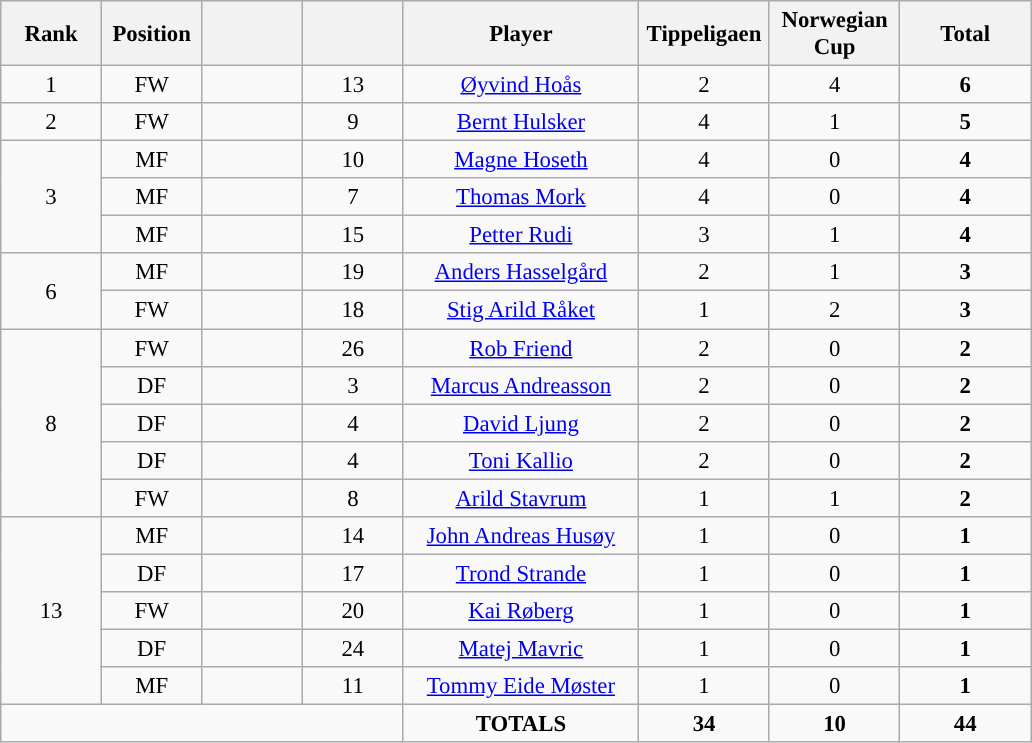<table class="wikitable" style="font-size: 95%; text-align: center;">
<tr>
<th width=60>Rank</th>
<th width=60>Position</th>
<th width=60></th>
<th width=60></th>
<th width=150>Player</th>
<th width=80>Tippeligaen</th>
<th width=80>Norwegian Cup</th>
<th width=80><strong>Total</strong></th>
</tr>
<tr>
<td>1</td>
<td>FW</td>
<td></td>
<td>13</td>
<td><a href='#'>Øyvind Hoås</a></td>
<td>2</td>
<td>4</td>
<td><strong>6</strong></td>
</tr>
<tr>
<td>2</td>
<td>FW</td>
<td></td>
<td>9</td>
<td><a href='#'>Bernt Hulsker</a></td>
<td>4</td>
<td>1</td>
<td><strong>5</strong></td>
</tr>
<tr>
<td rowspan="3">3</td>
<td>MF</td>
<td></td>
<td>10</td>
<td><a href='#'>Magne Hoseth</a></td>
<td>4</td>
<td>0</td>
<td><strong>4</strong></td>
</tr>
<tr>
<td>MF</td>
<td></td>
<td>7</td>
<td><a href='#'>Thomas Mork</a></td>
<td>4</td>
<td>0</td>
<td><strong>4</strong></td>
</tr>
<tr>
<td>MF</td>
<td></td>
<td>15</td>
<td><a href='#'>Petter Rudi</a></td>
<td>3</td>
<td>1</td>
<td><strong>4</strong></td>
</tr>
<tr>
<td rowspan="2">6</td>
<td>MF</td>
<td></td>
<td>19</td>
<td><a href='#'>Anders Hasselgård</a></td>
<td>2</td>
<td>1</td>
<td><strong>3</strong></td>
</tr>
<tr>
<td>FW</td>
<td></td>
<td>18</td>
<td><a href='#'>Stig Arild Råket</a></td>
<td>1</td>
<td>2</td>
<td><strong>3</strong></td>
</tr>
<tr>
<td rowspan="5">8</td>
<td>FW</td>
<td></td>
<td>26</td>
<td><a href='#'>Rob Friend</a></td>
<td>2</td>
<td>0</td>
<td><strong>2</strong></td>
</tr>
<tr>
<td>DF</td>
<td></td>
<td>3</td>
<td><a href='#'>Marcus Andreasson</a></td>
<td>2</td>
<td>0</td>
<td><strong>2</strong></td>
</tr>
<tr>
<td>DF</td>
<td></td>
<td>4</td>
<td><a href='#'>David Ljung</a></td>
<td>2</td>
<td>0</td>
<td><strong>2</strong></td>
</tr>
<tr>
<td>DF</td>
<td></td>
<td>4</td>
<td><a href='#'>Toni Kallio</a></td>
<td>2</td>
<td>0</td>
<td><strong>2</strong></td>
</tr>
<tr>
<td>FW</td>
<td></td>
<td>8</td>
<td><a href='#'>Arild Stavrum</a></td>
<td>1</td>
<td>1</td>
<td><strong>2</strong></td>
</tr>
<tr>
<td rowspan="5">13</td>
<td>MF</td>
<td></td>
<td>14</td>
<td><a href='#'>John Andreas Husøy</a></td>
<td>1</td>
<td>0</td>
<td><strong>1</strong></td>
</tr>
<tr>
<td>DF</td>
<td></td>
<td>17</td>
<td><a href='#'>Trond Strande</a></td>
<td>1</td>
<td>0</td>
<td><strong>1</strong></td>
</tr>
<tr>
<td>FW</td>
<td></td>
<td>20</td>
<td><a href='#'>Kai Røberg</a></td>
<td>1</td>
<td>0</td>
<td><strong>1</strong></td>
</tr>
<tr>
<td>DF</td>
<td></td>
<td>24</td>
<td><a href='#'>Matej Mavric</a></td>
<td>1</td>
<td>0</td>
<td><strong>1</strong></td>
</tr>
<tr>
<td>MF</td>
<td></td>
<td>11</td>
<td><a href='#'>Tommy Eide Møster</a></td>
<td>1</td>
<td>0</td>
<td><strong>1</strong></td>
</tr>
<tr>
<td colspan="4"></td>
<td><strong>TOTALS</strong></td>
<td><strong>34</strong></td>
<td><strong>10</strong></td>
<td><strong>44</strong></td>
</tr>
</table>
